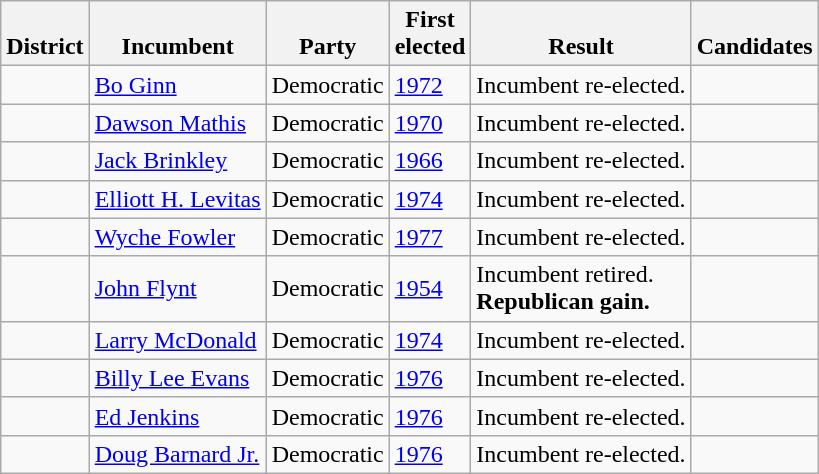<table class=wikitable>
<tr valign=bottom>
<th>District</th>
<th>Incumbent</th>
<th>Party</th>
<th>First<br>elected</th>
<th>Result</th>
<th>Candidates</th>
</tr>
<tr>
<td></td>
<td><a href='#'>Bo Ginn</a></td>
<td>Democratic</td>
<td><a href='#'>1972</a></td>
<td>Incumbent re-elected.</td>
<td nowrap></td>
</tr>
<tr>
<td></td>
<td><a href='#'>Dawson Mathis</a></td>
<td>Democratic</td>
<td><a href='#'>1970</a></td>
<td>Incumbent re-elected.</td>
<td nowrap></td>
</tr>
<tr>
<td></td>
<td><a href='#'>Jack Brinkley</a></td>
<td>Democratic</td>
<td><a href='#'>1966</a></td>
<td>Incumbent re-elected.</td>
<td nowrap></td>
</tr>
<tr>
<td></td>
<td><a href='#'>Elliott H. Levitas</a></td>
<td>Democratic</td>
<td><a href='#'>1974</a></td>
<td>Incumbent re-elected.</td>
<td nowrap></td>
</tr>
<tr>
<td></td>
<td><a href='#'>Wyche Fowler</a></td>
<td>Democratic</td>
<td><a href='#'>1977 </a></td>
<td>Incumbent re-elected.</td>
<td nowrap></td>
</tr>
<tr>
<td></td>
<td><a href='#'>John Flynt</a></td>
<td>Democratic</td>
<td><a href='#'>1954</a></td>
<td>Incumbent retired.<br><strong>Republican gain.</strong></td>
<td nowrap></td>
</tr>
<tr>
<td></td>
<td><a href='#'>Larry McDonald</a></td>
<td>Democratic</td>
<td><a href='#'>1974</a></td>
<td>Incumbent re-elected.</td>
<td nowrap></td>
</tr>
<tr>
<td></td>
<td><a href='#'>Billy Lee Evans</a></td>
<td>Democratic</td>
<td><a href='#'>1976</a></td>
<td>Incumbent re-elected.</td>
<td nowrap></td>
</tr>
<tr>
<td></td>
<td><a href='#'>Ed Jenkins</a></td>
<td>Democratic</td>
<td><a href='#'>1976</a></td>
<td>Incumbent re-elected.</td>
<td nowrap></td>
</tr>
<tr>
<td></td>
<td><a href='#'>Doug Barnard Jr.</a></td>
<td>Democratic</td>
<td><a href='#'>1976</a></td>
<td>Incumbent re-elected.</td>
<td nowrap></td>
</tr>
</table>
